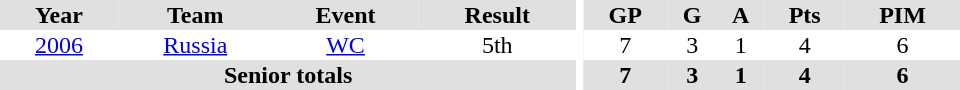<table border="0" cellpadding="1" cellspacing="0" ID="Table3" style="text-align:center; width:40em">
<tr ALIGN="center" bgcolor="#e0e0e0">
<th>Year</th>
<th>Team</th>
<th>Event</th>
<th>Result</th>
<th rowspan="99" bgcolor="#ffffff"></th>
<th>GP</th>
<th>G</th>
<th>A</th>
<th>Pts</th>
<th>PIM</th>
</tr>
<tr>
<td><a href='#'>2006</a></td>
<td><a href='#'>Russia</a></td>
<td><a href='#'>WC</a></td>
<td>5th</td>
<td>7</td>
<td>3</td>
<td>1</td>
<td>4</td>
<td>6</td>
</tr>
<tr bgcolor="#e0e0e0">
<th colspan="4">Senior totals</th>
<th>7</th>
<th>3</th>
<th>1</th>
<th>4</th>
<th>6</th>
</tr>
</table>
